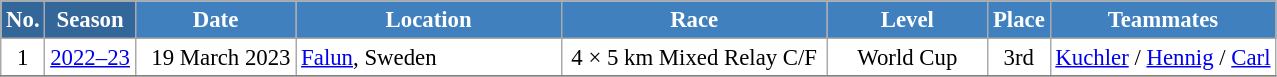<table class="wikitable sortable" style="font-size:95%; text-align:center; border:grey solid 1px; border-collapse:collapse; background:#ffffff;">
<tr style="background:#efefef;">
<th style="background-color:#369; color:white;">No.</th>
<th style="background-color:#369; color:white;">Season</th>
<th style="background-color:#4180be; color:white; width:100px;">Date</th>
<th style="background-color:#4180be; color:white; width:170px;">Location</th>
<th style="background-color:#4180be; color:white; width:170px;">Race</th>
<th style="background-color:#4180be; color:white; width:100px;">Level</th>
<th style="background-color:#4180be; color:white;">Place</th>
<th style="background-color:#4180be; color:white;">Teammates</th>
</tr>
<tr>
<td align=center>1</td>
<td rowspan=1 align=center><a href='#'>2022–23</a></td>
<td align=right>19 March 2023</td>
<td align=left> <a href='#'>Falun</a>, Sweden</td>
<td>4 × 5 km Mixed Relay C/F</td>
<td>World Cup</td>
<td>3rd</td>
<td><a href='#'>Kuchler</a> / <a href='#'>Hennig</a> / <a href='#'>Carl</a></td>
</tr>
<tr>
</tr>
</table>
